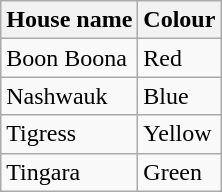<table class="wikitable" border="1">
<tr>
<th>House name</th>
<th>Colour</th>
</tr>
<tr>
<td>Boon Boona</td>
<td> Red</td>
</tr>
<tr>
<td>Nashwauk</td>
<td> Blue</td>
</tr>
<tr>
<td>Tigress</td>
<td> Yellow</td>
</tr>
<tr>
<td>Tingara</td>
<td> Green</td>
</tr>
</table>
